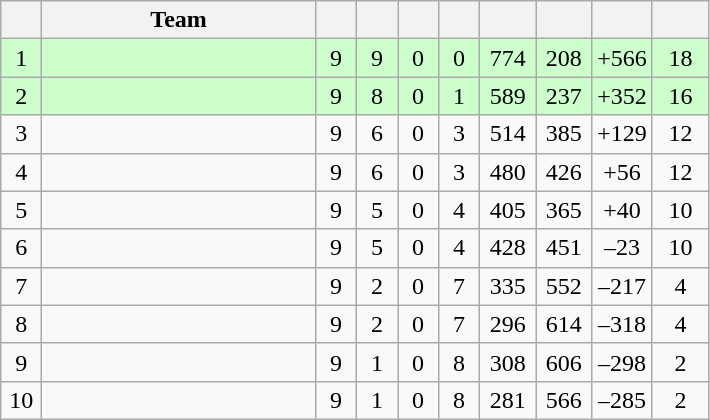<table class=wikitable style=text-align:center>
<tr>
<th width=20 abbr=Position></th>
<th width=175>Team</th>
<th width=20 abbr=Played></th>
<th width=20 abbr=Won></th>
<th width=20 abbr=Drawn></th>
<th width=20 abbr=Lost></th>
<th width=30 abbr=Goal for></th>
<th width=30 abbr=Goal against></th>
<th width=30 abbr=Goal difference></th>
<th width=30 abbr=Points></th>
</tr>
<tr bgcolor=#CCFFCC>
<td>1</td>
<td align=left></td>
<td>9</td>
<td>9</td>
<td>0</td>
<td>0</td>
<td>774</td>
<td>208</td>
<td>+566</td>
<td>18</td>
</tr>
<tr bgcolor=#CCFFCC>
<td>2</td>
<td align=left></td>
<td>9</td>
<td>8</td>
<td>0</td>
<td>1</td>
<td>589</td>
<td>237</td>
<td>+352</td>
<td>16</td>
</tr>
<tr>
<td>3</td>
<td align=left></td>
<td>9</td>
<td>6</td>
<td>0</td>
<td>3</td>
<td>514</td>
<td>385</td>
<td>+129</td>
<td>12</td>
</tr>
<tr>
<td>4</td>
<td align=left></td>
<td>9</td>
<td>6</td>
<td>0</td>
<td>3</td>
<td>480</td>
<td>426</td>
<td>+56</td>
<td>12</td>
</tr>
<tr>
<td>5</td>
<td align=left></td>
<td>9</td>
<td>5</td>
<td>0</td>
<td>4</td>
<td>405</td>
<td>365</td>
<td>+40</td>
<td>10</td>
</tr>
<tr>
<td>6</td>
<td align=left></td>
<td>9</td>
<td>5</td>
<td>0</td>
<td>4</td>
<td>428</td>
<td>451</td>
<td>–23</td>
<td>10</td>
</tr>
<tr>
<td>7</td>
<td align=left></td>
<td>9</td>
<td>2</td>
<td>0</td>
<td>7</td>
<td>335</td>
<td>552</td>
<td>–217</td>
<td>4</td>
</tr>
<tr>
<td>8</td>
<td align=left></td>
<td>9</td>
<td>2</td>
<td>0</td>
<td>7</td>
<td>296</td>
<td>614</td>
<td>–318</td>
<td>4</td>
</tr>
<tr>
<td>9</td>
<td align=left></td>
<td>9</td>
<td>1</td>
<td>0</td>
<td>8</td>
<td>308</td>
<td>606</td>
<td>–298</td>
<td>2</td>
</tr>
<tr>
<td>10</td>
<td align=left></td>
<td>9</td>
<td>1</td>
<td>0</td>
<td>8</td>
<td>281</td>
<td>566</td>
<td>–285</td>
<td>2</td>
</tr>
</table>
